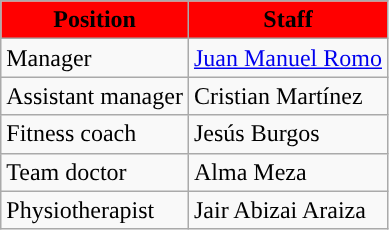<table class="wikitable">
<tr>
<th style=background-color:red;color:black>Position</th>
<th style=background-color:red;color:black>Staff</th>
</tr>
<tr>
<td>Manager</td>
<td> <a href='#'>Juan Manuel Romo</a></td>
</tr>
<tr>
<td>Assistant manager</td>
<td> Cristian Martínez</td>
</tr>
<tr>
<td>Fitness coach</td>
<td> Jesús Burgos</td>
</tr>
<tr>
<td>Team doctor</td>
<td> Alma Meza</td>
</tr>
<tr>
<td>Physiotherapist</td>
<td> Jair Abizai Araiza</td>
</tr>
</table>
